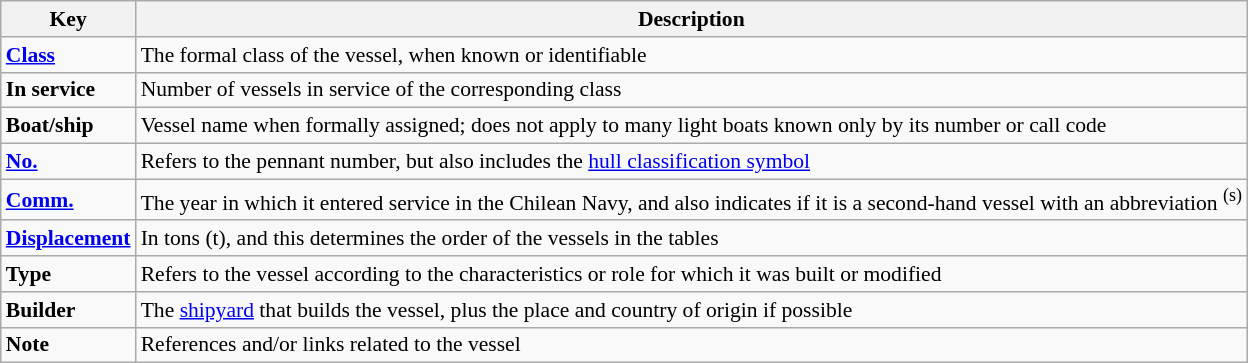<table class="wikitable" style="font-size:0.9em;">
<tr>
<th>Key</th>
<th>Description</th>
</tr>
<tr>
<td><strong><a href='#'>Class</a></strong></td>
<td>The formal class of the vessel, when known or identifiable</td>
</tr>
<tr>
<td><strong>In service</strong></td>
<td>Number of vessels in service of the corresponding class</td>
</tr>
<tr>
<td><strong>Boat/ship</strong></td>
<td>Vessel name when formally assigned; does not apply to many light boats known only by its number or call code</td>
</tr>
<tr>
<td><strong><a href='#'>No.</a></strong></td>
<td>Refers to the pennant number, but also includes the <a href='#'>hull classification symbol</a></td>
</tr>
<tr>
<td><strong><a href='#'>Comm.</a></strong></td>
<td>The year in which it entered service in the Chilean Navy, and also indicates if it is a second-hand vessel with an abbreviation <sup>(s)</sup></td>
</tr>
<tr>
<td><strong><a href='#'>Displacement</a></strong></td>
<td>In tons (t), and this determines the order of the vessels in the tables</td>
</tr>
<tr>
<td><strong>Type</strong></td>
<td>Refers to the vessel according to the characteristics or role for which it was built or modified</td>
</tr>
<tr>
<td><strong>Builder</strong></td>
<td>The <a href='#'>shipyard</a> that builds the vessel, plus the place and country of origin if possible</td>
</tr>
<tr>
<td><strong>Note</strong></td>
<td>References and/or links related to the vessel</td>
</tr>
</table>
